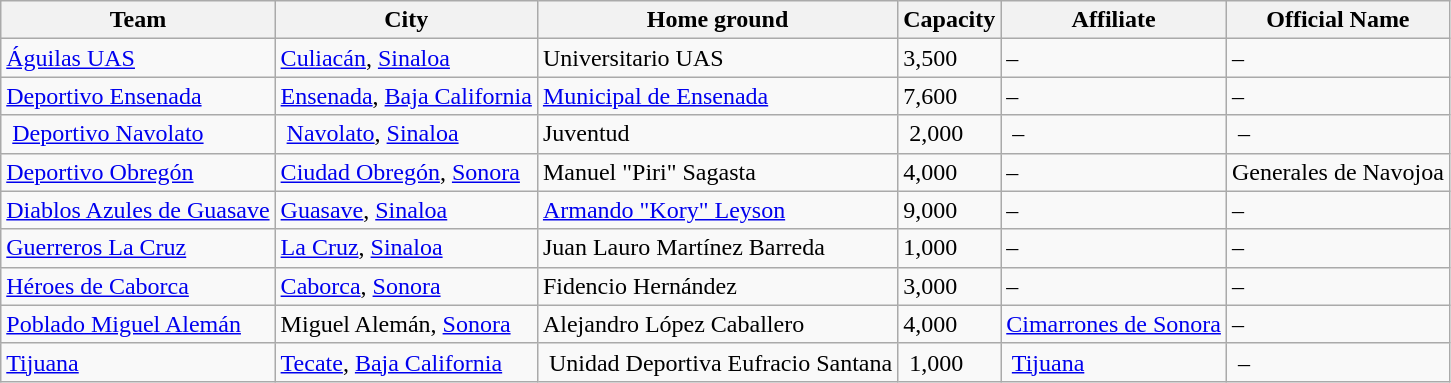<table class="wikitable sortable">
<tr>
<th>Team</th>
<th>City</th>
<th>Home ground</th>
<th>Capacity</th>
<th>Affiliate</th>
<th>Official Name</th>
</tr>
<tr>
<td><a href='#'>Águilas UAS</a></td>
<td><a href='#'>Culiacán</a>, <a href='#'>Sinaloa</a></td>
<td>Universitario UAS</td>
<td>3,500</td>
<td>–</td>
<td>–</td>
</tr>
<tr>
<td><a href='#'>Deportivo Ensenada</a></td>
<td><a href='#'>Ensenada</a>, <a href='#'>Baja California</a></td>
<td><a href='#'>Municipal de Ensenada</a></td>
<td>7,600</td>
<td>–</td>
<td>–</td>
</tr>
<tr>
<td> <a href='#'>Deportivo Navolato</a> </td>
<td> <a href='#'>Navolato</a>, <a href='#'>Sinaloa</a></td>
<td>Juventud</td>
<td> 2,000</td>
<td> – </td>
<td> –</td>
</tr>
<tr>
<td><a href='#'>Deportivo Obregón</a></td>
<td><a href='#'>Ciudad Obregón</a>, <a href='#'>Sonora</a></td>
<td>Manuel "Piri" Sagasta</td>
<td>4,000</td>
<td>–</td>
<td>Generales de Navojoa</td>
</tr>
<tr>
<td><a href='#'>Diablos Azules de Guasave</a></td>
<td><a href='#'>Guasave</a>, <a href='#'>Sinaloa</a></td>
<td><a href='#'>Armando "Kory" Leyson</a></td>
<td>9,000</td>
<td>–</td>
<td>–</td>
</tr>
<tr>
<td><a href='#'>Guerreros La Cruz</a></td>
<td><a href='#'>La Cruz</a>, <a href='#'>Sinaloa</a></td>
<td>Juan Lauro Martínez Barreda</td>
<td>1,000</td>
<td>–</td>
<td>–</td>
</tr>
<tr>
<td><a href='#'>Héroes de Caborca</a></td>
<td><a href='#'>Caborca</a>, <a href='#'>Sonora</a></td>
<td>Fidencio Hernández</td>
<td>3,000</td>
<td>–</td>
<td>–</td>
</tr>
<tr>
<td><a href='#'>Poblado Miguel Alemán</a></td>
<td>Miguel Alemán, <a href='#'>Sonora</a></td>
<td>Alejandro López Caballero</td>
<td>4,000</td>
<td><a href='#'>Cimarrones de Sonora</a></td>
<td>–</td>
</tr>
<tr>
<td><a href='#'>Tijuana</a></td>
<td><a href='#'>Tecate</a>, <a href='#'>Baja California</a> </td>
<td> Unidad Deportiva Eufracio Santana</td>
<td> 1,000 </td>
<td> <a href='#'>Tijuana</a> </td>
<td> –</td>
</tr>
</table>
